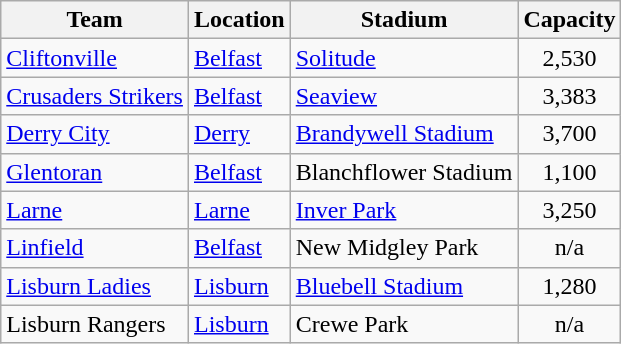<table class="wikitable sortable">
<tr>
<th>Team</th>
<th>Location</th>
<th>Stadium</th>
<th>Capacity</th>
</tr>
<tr>
<td><a href='#'>Cliftonville</a></td>
<td><a href='#'>Belfast</a> </td>
<td><a href='#'>Solitude</a></td>
<td style="text-align:center">2,530</td>
</tr>
<tr>
<td><a href='#'>Crusaders Strikers</a></td>
<td><a href='#'>Belfast</a> </td>
<td><a href='#'>Seaview</a></td>
<td style="text-align:center">3,383</td>
</tr>
<tr>
<td><a href='#'>Derry City</a></td>
<td><a href='#'>Derry</a></td>
<td><a href='#'>Brandywell Stadium</a></td>
<td style="text-align:center">3,700</td>
</tr>
<tr>
<td><a href='#'>Glentoran</a></td>
<td><a href='#'>Belfast</a> </td>
<td>Blanchflower Stadium</td>
<td style="text-align:center">1,100</td>
</tr>
<tr>
<td><a href='#'>Larne</a></td>
<td><a href='#'>Larne</a></td>
<td><a href='#'>Inver Park</a></td>
<td style="text-align:center">3,250</td>
</tr>
<tr>
<td><a href='#'>Linfield</a></td>
<td><a href='#'>Belfast</a> </td>
<td>New Midgley Park</td>
<td style="text-align:center">n/a</td>
</tr>
<tr>
<td><a href='#'>Lisburn Ladies</a></td>
<td><a href='#'>Lisburn</a></td>
<td><a href='#'>Bluebell Stadium</a></td>
<td style="text-align:center">1,280</td>
</tr>
<tr>
<td>Lisburn Rangers</td>
<td><a href='#'>Lisburn</a></td>
<td>Crewe Park</td>
<td style="text-align:center">n/a</td>
</tr>
</table>
